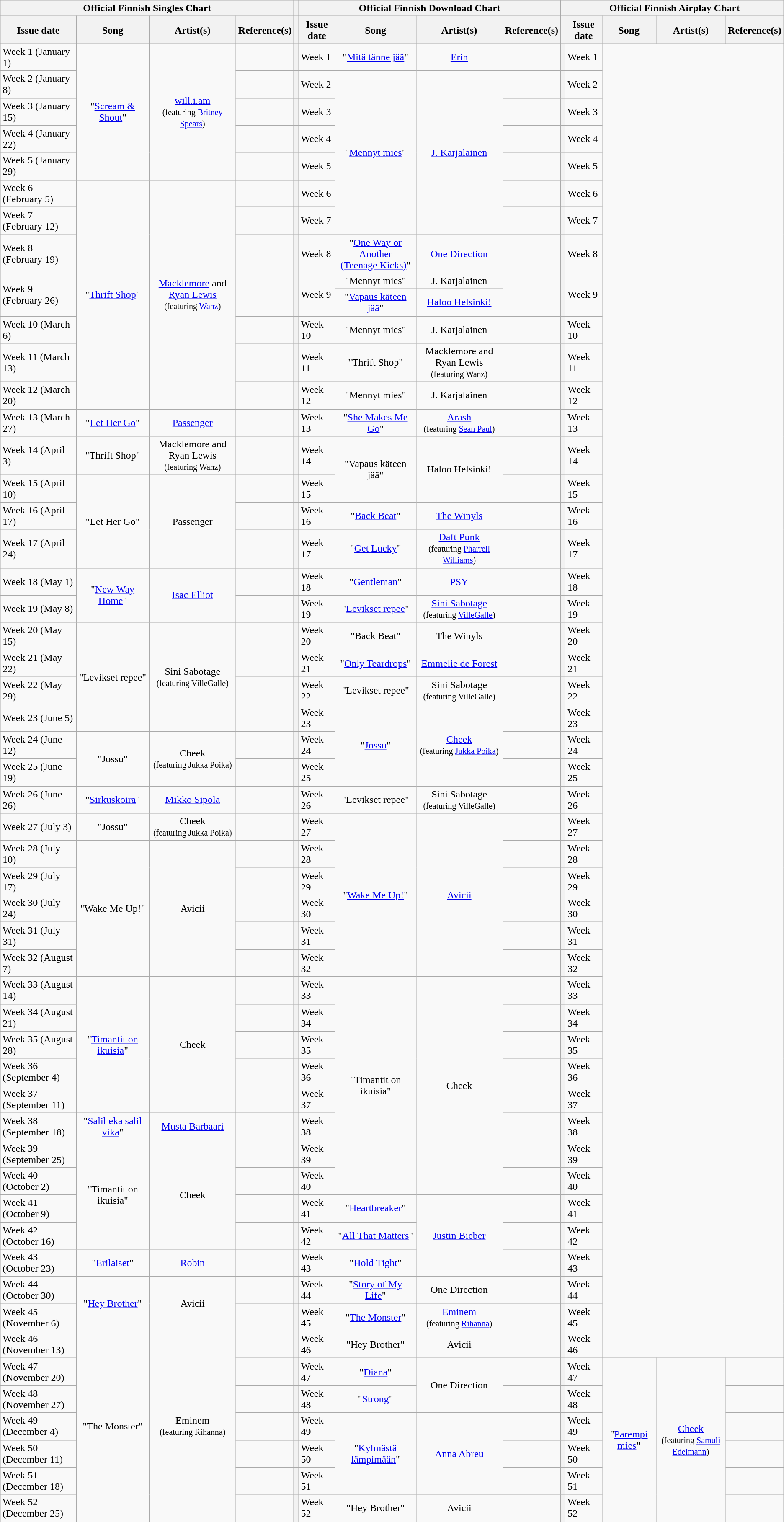<table class="wikitable">
<tr>
<th style="text-align: center;" colspan="4">Official Finnish Singles Chart</th>
<th style="text-align: center;" colspan="1"></th>
<th style="text-align: center;" colspan="4">Official Finnish Download Chart</th>
<th style="text-align: center;" colspan="1"></th>
<th style="text-align: center;" colspan="4">Official Finnish Airplay Chart</th>
</tr>
<tr>
<th style="text-align: center;">Issue date</th>
<th style="text-align: center;">Song</th>
<th style="text-align: center;">Artist(s)</th>
<th style="text-align: center;">Reference(s)</th>
<th style="text-align: center;"></th>
<th style="text-align: center;">Issue date</th>
<th style="text-align: center;">Song</th>
<th style="text-align: center;">Artist(s)</th>
<th style="text-align: center;">Reference(s)</th>
<th style="text-align: center;"></th>
<th style="text-align: center;">Issue date</th>
<th style="text-align: center;">Song</th>
<th style="text-align: center;">Artist(s)</th>
<th style="text-align: center;">Reference(s)</th>
</tr>
<tr>
<td>Week 1 (January 1)</td>
<td style="text-align: center;" rowspan="5">"<a href='#'>Scream & Shout</a>"</td>
<td style="text-align: center;" rowspan="5"><a href='#'>will.i.am</a><br><small>(featuring <a href='#'>Britney Spears</a>)</small></td>
<td style="text-align: center;"></td>
<th style="text-align: center;"></th>
<td style="text-align: left;">Week 1</td>
<td style="text-align: center;">"<a href='#'>Mitä tänne jää</a>"</td>
<td style="text-align: center;"><a href='#'>Erin</a></td>
<td style="text-align: center;"></td>
<th style="text-align: center;"></th>
<td style="text-align: left;">Week 1</td>
<td style="text-align: center;" rowspan="47" colspan="3"></td>
</tr>
<tr>
<td>Week 2 (January 8)</td>
<td style="text-align: center;"></td>
<th style="text-align: center;"></th>
<td style="text-align: left;">Week 2</td>
<td style="text-align: center;" rowspan="6">"<a href='#'>Mennyt mies</a>"</td>
<td style="text-align: center;" rowspan="6"><a href='#'>J. Karjalainen</a></td>
<td style="text-align: center;"></td>
<th style="text-align: center;"></th>
<td style="text-align: left;">Week 2</td>
</tr>
<tr>
<td>Week 3 (January 15)</td>
<td style="text-align: center;"></td>
<th style="text-align: center;"></th>
<td style="text-align: left;">Week 3</td>
<td style="text-align: center;"></td>
<th style="text-align: center;"></th>
<td style="text-align: left;">Week 3</td>
</tr>
<tr>
<td>Week 4 (January 22)</td>
<td style="text-align: center;"></td>
<th style="text-align: center;"></th>
<td style="text-align: left;">Week 4</td>
<td style="text-align: center;"></td>
<th style="text-align: center;"></th>
<td style="text-align: left;">Week 4</td>
</tr>
<tr>
<td>Week 5 (January 29)</td>
<td style="text-align: center;"></td>
<th style="text-align: center;"></th>
<td style="text-align: left;">Week 5</td>
<td style="text-align: center;"></td>
<th style="text-align: center;"></th>
<td style="text-align: left;">Week 5</td>
</tr>
<tr>
<td>Week 6 (February 5)</td>
<td style="text-align: center;" rowspan="8">"<a href='#'>Thrift Shop</a>"</td>
<td style="text-align: center;" rowspan="8"><a href='#'>Macklemore</a> and <a href='#'>Ryan Lewis</a><br><small>(featuring <a href='#'>Wanz</a>)</small></td>
<td style="text-align: center;"></td>
<th style="text-align: center;"></th>
<td style="text-align: left;">Week 6</td>
<td style="text-align: center;"></td>
<th style="text-align: center;"></th>
<td style="text-align: left;">Week 6</td>
</tr>
<tr>
<td>Week 7 (February 12)</td>
<td style="text-align: center;"></td>
<th style="text-align: center;"></th>
<td style="text-align: left;">Week 7</td>
<td style="text-align: center;"></td>
<th style="text-align: center;"></th>
<td style="text-align: left;">Week 7</td>
</tr>
<tr>
<td>Week 8 (February 19)</td>
<td style="text-align: center;"></td>
<th style="text-align: center;"></th>
<td style="text-align: left;">Week 8</td>
<td style="text-align: center;">"<a href='#'>One Way or Another<br>(Teenage Kicks)</a>"</td>
<td style="text-align: center;"><a href='#'>One Direction</a></td>
<td style="text-align: center;"></td>
<th style="text-align: center;"></th>
<td style="text-align: left;">Week 8</td>
</tr>
<tr>
<td rowspan="2">Week 9 (February 26)</td>
<td style="text-align: center;" rowspan="2"></td>
<th style="text-align: center;" rowspan="2"></th>
<td style="text-align: left;" rowspan="2">Week 9</td>
<td style="text-align: center;">"Mennyt mies"</td>
<td style="text-align: center;">J. Karjalainen</td>
<td style="text-align: center;" rowspan="2"></td>
<th style="text-align: center;" rowspan="2"></th>
<td style="text-align: left;" rowspan="2">Week 9</td>
</tr>
<tr>
<td style="text-align: center;">"<a href='#'>Vapaus käteen jää</a>"</td>
<td style="text-align: center;"><a href='#'>Haloo Helsinki!</a></td>
</tr>
<tr>
<td>Week 10 (March 6)</td>
<td style="text-align: center;"></td>
<th style="text-align: center;"></th>
<td style="text-align: left;">Week 10</td>
<td style="text-align: center;">"Mennyt mies"</td>
<td style="text-align: center;">J. Karjalainen</td>
<td style="text-align: center;"></td>
<th style="text-align: center;"></th>
<td style="text-align: left;">Week 10</td>
</tr>
<tr>
<td>Week 11 (March 13)</td>
<td style="text-align: center;"></td>
<th style="text-align: center;"></th>
<td style="text-align: left;">Week 11</td>
<td style="text-align: center;">"Thrift Shop"</td>
<td style="text-align: center;">Macklemore and Ryan Lewis<br><small>(featuring Wanz)</small></td>
<td style="text-align: center;"></td>
<th style="text-align: center;"></th>
<td style="text-align: left;">Week 11</td>
</tr>
<tr>
<td>Week 12 (March 20)</td>
<td style="text-align: center;"></td>
<th style="text-align: center;"></th>
<td style="text-align: left;">Week 12</td>
<td style="text-align: center;">"Mennyt mies"</td>
<td style="text-align: center;">J. Karjalainen</td>
<td style="text-align: center;"></td>
<th style="text-align: center;"></th>
<td style="text-align: left;">Week 12</td>
</tr>
<tr>
<td>Week 13 (March 27)</td>
<td style="text-align: center;">"<a href='#'>Let Her Go</a>"</td>
<td style="text-align: center;"><a href='#'>Passenger</a></td>
<td style="text-align: center;"></td>
<th style="text-align: center;"></th>
<td style="text-align: left;">Week 13</td>
<td style="text-align: center;">"<a href='#'>She Makes Me Go</a>"</td>
<td style="text-align: center;"><a href='#'>Arash</a><br><small>(featuring <a href='#'>Sean Paul</a>)</small></td>
<td style="text-align: center;"></td>
<th style="text-align: center;"></th>
<td style="text-align: left;">Week 13</td>
</tr>
<tr>
<td>Week 14 (April 3)</td>
<td style="text-align: center;">"Thrift Shop"</td>
<td style="text-align: center;">Macklemore and Ryan Lewis<br><small>(featuring Wanz)</small></td>
<td style="text-align: center;"></td>
<th style="text-align: center;"></th>
<td style="text-align: left;">Week 14</td>
<td style="text-align: center;" rowspan="2">"Vapaus käteen jää"</td>
<td style="text-align: center;" rowspan="2">Haloo Helsinki!</td>
<td style="text-align: center;"></td>
<th style="text-align: center;"></th>
<td style="text-align: left;">Week 14</td>
</tr>
<tr>
<td>Week 15 (April 10)</td>
<td style="text-align: center;" rowspan="3">"Let Her Go"</td>
<td style="text-align: center;" rowspan="3">Passenger</td>
<td style="text-align: center;"></td>
<th style="text-align: center;"></th>
<td style="text-align: left;">Week 15</td>
<td style="text-align: center;"></td>
<th style="text-align: center;"></th>
<td style="text-align: left;">Week 15</td>
</tr>
<tr>
<td>Week 16 (April 17)</td>
<td style="text-align: center;"></td>
<th style="text-align: center;"></th>
<td style="text-align: left;">Week 16</td>
<td style="text-align: center;">"<a href='#'>Back Beat</a>"</td>
<td style="text-align: center;"><a href='#'>The Winyls</a></td>
<td style="text-align: center;"></td>
<th style="text-align: center;"></th>
<td style="text-align: left;">Week 16</td>
</tr>
<tr>
<td>Week 17 (April 24)</td>
<td style="text-align: center;"></td>
<th style="text-align: center;"></th>
<td style="text-align: left;">Week 17</td>
<td style="text-align: center;">"<a href='#'>Get Lucky</a>"</td>
<td style="text-align: center;"><a href='#'>Daft Punk</a><br><small>(featuring <a href='#'>Pharrell Williams</a>)</small></td>
<td style="text-align: center;"></td>
<th style="text-align: center;"></th>
<td style="text-align: left;">Week 17</td>
</tr>
<tr>
<td>Week 18 (May 1)</td>
<td style="text-align: center;" rowspan="2">"<a href='#'>New Way Home</a>"</td>
<td style="text-align: center;" rowspan="2"><a href='#'>Isac Elliot</a></td>
<td style="text-align: center;"></td>
<th style="text-align: center;"></th>
<td style="text-align: left;">Week 18</td>
<td style="text-align: center;">"<a href='#'>Gentleman</a>"</td>
<td style="text-align: center;"><a href='#'>PSY</a></td>
<td style="text-align: center;"></td>
<th style="text-align: center;"></th>
<td style="text-align: left;">Week 18</td>
</tr>
<tr>
<td>Week 19 (May 8)</td>
<td style="text-align: center;"></td>
<th style="text-align: center;"></th>
<td style="text-align: left;">Week 19</td>
<td style="text-align: center;">"<a href='#'>Levikset repee</a>"</td>
<td style="text-align: center;"><a href='#'>Sini Sabotage</a><br><small>(featuring <a href='#'>VilleGalle</a>)</small></td>
<td style="text-align: center;"></td>
<th style="text-align: center;"></th>
<td style="text-align: left;">Week 19</td>
</tr>
<tr>
<td>Week 20 (May 15)</td>
<td style="text-align: center;" rowspan="4">"Levikset repee"</td>
<td style="text-align: center;" rowspan="4">Sini Sabotage<br><small>(featuring VilleGalle)</small></td>
<td style="text-align: center;"></td>
<th style="text-align: center;"></th>
<td style="text-align: left;">Week 20</td>
<td style="text-align: center;">"Back Beat"</td>
<td style="text-align: center;">The Winyls</td>
<td style="text-align: center;"></td>
<th style="text-align: center;"></th>
<td style="text-align: left;">Week 20</td>
</tr>
<tr>
<td>Week 21 (May 22)</td>
<td style="text-align: center;"></td>
<th style="text-align: center;"></th>
<td style="text-align: left;">Week 21</td>
<td style="text-align: center;">"<a href='#'>Only Teardrops</a>"</td>
<td style="text-align: center;"><a href='#'>Emmelie de Forest</a></td>
<td style="text-align: center;"></td>
<th style="text-align: center;"></th>
<td style="text-align: left;">Week 21</td>
</tr>
<tr>
<td>Week 22 (May 29)</td>
<td style="text-align: center;"></td>
<th style="text-align: center;"></th>
<td style="text-align: left;">Week 22</td>
<td style="text-align: center;">"Levikset repee"</td>
<td style="text-align: center;">Sini Sabotage<br><small>(featuring VilleGalle)</small></td>
<td style="text-align: center;"></td>
<th style="text-align: center;"></th>
<td style="text-align: left;">Week 22</td>
</tr>
<tr>
<td>Week 23 (June 5)</td>
<td style="text-align: center;"></td>
<th style="text-align: center;"></th>
<td style="text-align: left;">Week 23</td>
<td style="text-align: center;" rowspan="3">"<a href='#'>Jossu</a>"</td>
<td style="text-align: center;" rowspan="3"><a href='#'>Cheek</a><br><small>(featuring <a href='#'>Jukka Poika</a>)</small></td>
<td style="text-align: center;"></td>
<th style="text-align: center;"></th>
<td style="text-align: left;">Week 23</td>
</tr>
<tr>
<td>Week 24 (June 12)</td>
<td style="text-align: center;" rowspan="2">"Jossu"</td>
<td style="text-align: center;" rowspan="2">Cheek<br><small>(featuring Jukka Poika)</small></td>
<td style="text-align: center;"></td>
<th style="text-align: center;"></th>
<td style="text-align: left;">Week 24</td>
<td style="text-align: center;"></td>
<th style="text-align: center;"></th>
<td style="text-align: left;">Week 24</td>
</tr>
<tr>
<td>Week 25 (June 19)</td>
<td style="text-align: center;"></td>
<th style="text-align: center;"></th>
<td style="text-align: left;">Week 25</td>
<td style="text-align: center;"></td>
<th style="text-align: center;"></th>
<td style="text-align: left;">Week 25</td>
</tr>
<tr>
<td>Week 26 (June 26)</td>
<td style="text-align: center;">"<a href='#'>Sirkuskoira</a>"</td>
<td style="text-align: center;"><a href='#'>Mikko Sipola</a></td>
<td style="text-align: center;"></td>
<th style="text-align: center;"></th>
<td style="text-align: left;">Week 26</td>
<td style="text-align: center;">"Levikset repee"</td>
<td style="text-align: center;">Sini Sabotage<br><small>(featuring VilleGalle)</small></td>
<td style="text-align: center;"></td>
<th style="text-align: center;"></th>
<td style="text-align: left;">Week 26</td>
</tr>
<tr>
<td>Week 27 (July 3)</td>
<td style="text-align: center;">"Jossu"</td>
<td style="text-align: center;">Cheek<br><small>(featuring Jukka Poika)</small></td>
<td style="text-align: center;"></td>
<th style="text-align: center;"></th>
<td style="text-align: left;">Week 27</td>
<td style="text-align: center;" rowspan="6">"<a href='#'>Wake Me Up!</a>"</td>
<td style="text-align: center;" rowspan="6"><a href='#'>Avicii</a></td>
<td style="text-align: center;"></td>
<th style="text-align: center;"></th>
<td style="text-align: left;">Week 27</td>
</tr>
<tr>
<td>Week 28 (July 10)</td>
<td style="text-align: center;" rowspan="5">"Wake Me Up!"</td>
<td style="text-align: center;" rowspan="5">Avicii</td>
<td style="text-align: center;"></td>
<th style="text-align: center;"></th>
<td style="text-align: left;">Week 28</td>
<td style="text-align: center;"></td>
<th style="text-align: center;"></th>
<td style="text-align: left;">Week 28</td>
</tr>
<tr>
<td>Week 29 (July 17)</td>
<td style="text-align: center;"></td>
<th style="text-align: center;"></th>
<td style="text-align: left;">Week 29</td>
<td style="text-align: center;"></td>
<th style="text-align: center;"></th>
<td style="text-align: left;">Week 29</td>
</tr>
<tr>
<td>Week 30 (July 24)</td>
<td style="text-align: center;"></td>
<th style="text-align: center;"></th>
<td style="text-align: left;">Week 30</td>
<td style="text-align: center;"></td>
<th style="text-align: center;"></th>
<td style="text-align: left;">Week 30</td>
</tr>
<tr>
<td>Week 31 (July 31)</td>
<td style="text-align: center;"></td>
<th style="text-align: center;"></th>
<td style="text-align: left;">Week 31</td>
<td style="text-align: center;"></td>
<th style="text-align: center;"></th>
<td style="text-align: left;">Week 31</td>
</tr>
<tr>
<td>Week 32 (August 7)</td>
<td style="text-align: center;"></td>
<th style="text-align: center;"></th>
<td style="text-align: left;">Week 32</td>
<td style="text-align: center;"></td>
<th style="text-align: center;"></th>
<td style="text-align: left;">Week 32</td>
</tr>
<tr>
<td>Week 33 (August 14)</td>
<td style="text-align: center;" rowspan="5">"<a href='#'>Timantit on ikuisia</a>"</td>
<td style="text-align: center;" rowspan="5">Cheek</td>
<td style="text-align: center;"></td>
<th style="text-align: center;"></th>
<td style="text-align: left;">Week 33</td>
<td style="text-align: center;" rowspan="8">"Timantit on ikuisia"</td>
<td style="text-align: center;" rowspan="8">Cheek</td>
<td style="text-align: center;"></td>
<th style="text-align: center;"></th>
<td style="text-align: left;">Week 33</td>
</tr>
<tr>
<td>Week 34 (August 21)</td>
<td style="text-align: center;"></td>
<th style="text-align: center;"></th>
<td style="text-align: left;">Week 34</td>
<td style="text-align: center;"></td>
<th style="text-align: center;"></th>
<td style="text-align: left;">Week 34</td>
</tr>
<tr>
<td>Week 35 (August 28)</td>
<td style="text-align: center;"></td>
<th style="text-align: center;"></th>
<td style="text-align: left;">Week 35</td>
<td style="text-align: center;"></td>
<th style="text-align: center;"></th>
<td style="text-align: left;">Week 35</td>
</tr>
<tr>
<td>Week 36 (September 4)</td>
<td style="text-align: center;"></td>
<th style="text-align: center;"></th>
<td style="text-align: left;">Week 36</td>
<td style="text-align: center;"></td>
<th style="text-align: center;"></th>
<td style="text-align: left;">Week 36</td>
</tr>
<tr>
<td>Week 37 (September 11)</td>
<td style="text-align: center;"></td>
<th style="text-align: center;"></th>
<td style="text-align: left;">Week 37</td>
<td style="text-align: center;"></td>
<th style="text-align: center;"></th>
<td style="text-align: left;">Week 37</td>
</tr>
<tr>
<td>Week 38 (September 18)</td>
<td style="text-align: center;">"<a href='#'>Salil eka salil vika</a>"</td>
<td style="text-align: center;"><a href='#'>Musta Barbaari</a></td>
<td style="text-align: center;"></td>
<th style="text-align: center;"></th>
<td style="text-align: left;">Week 38</td>
<td style="text-align: center;"></td>
<th style="text-align: center;"></th>
<td style="text-align: left;">Week 38</td>
</tr>
<tr>
<td>Week 39 (September 25)</td>
<td style="text-align: center;" rowspan="4">"Timantit on ikuisia"</td>
<td style="text-align: center;" rowspan="4">Cheek</td>
<td style="text-align: center;"></td>
<th style="text-align: center;"></th>
<td style="text-align: left;">Week 39</td>
<td style="text-align: center;"></td>
<th style="text-align: center;"></th>
<td style="text-align: left;">Week 39</td>
</tr>
<tr>
<td>Week 40 (October 2)</td>
<td style="text-align: center;"></td>
<th style="text-align: center;"></th>
<td style="text-align: left;">Week 40</td>
<td style="text-align: center;"></td>
<th style="text-align: center;"></th>
<td style="text-align: left;">Week 40</td>
</tr>
<tr>
<td>Week 41 (October 9)</td>
<td style="text-align: center;"></td>
<th style="text-align: center;"></th>
<td style="text-align: left;">Week 41</td>
<td style="text-align: center;">"<a href='#'>Heartbreaker</a>"</td>
<td style="text-align: center;" rowspan="3"><a href='#'>Justin Bieber</a></td>
<td style="text-align: center;"></td>
<th style="text-align: center;"></th>
<td style="text-align: left;">Week 41</td>
</tr>
<tr>
<td>Week 42 (October 16)</td>
<td style="text-align: center;"></td>
<th style="text-align: center;"></th>
<td style="text-align: left;">Week 42</td>
<td style="text-align: center;">"<a href='#'>All That Matters</a>"</td>
<td style="text-align: center;"></td>
<th style="text-align: center;"></th>
<td style="text-align: left;">Week 42</td>
</tr>
<tr>
<td>Week 43 (October 23)</td>
<td style="text-align: center;">"<a href='#'>Erilaiset</a>"</td>
<td style="text-align: center;"><a href='#'>Robin</a></td>
<td style="text-align: center;"></td>
<th style="text-align: center;"></th>
<td style="text-align: left;">Week 43</td>
<td style="text-align: center;">"<a href='#'>Hold Tight</a>"</td>
<td style="text-align: center;"></td>
<th style="text-align: center;"></th>
<td style="text-align: left;">Week 43</td>
</tr>
<tr>
<td>Week 44 (October 30)</td>
<td style="text-align: center;" rowspan="2">"<a href='#'>Hey Brother</a>"</td>
<td style="text-align: center;" rowspan="2">Avicii</td>
<td style="text-align: center;"></td>
<th style="text-align: center;"></th>
<td style="text-align: left;">Week 44</td>
<td style="text-align: center;">"<a href='#'>Story of My Life</a>"</td>
<td style="text-align: center;">One Direction</td>
<td style="text-align: center;"></td>
<th style="text-align: center;"></th>
<td style="text-align: left;">Week 44</td>
</tr>
<tr>
<td>Week 45 (November 6)</td>
<td style="text-align: center;"></td>
<th style="text-align: center;"></th>
<td style="text-align: left;">Week 45</td>
<td style="text-align: center;">"<a href='#'>The Monster</a>"</td>
<td style="text-align: center;"><a href='#'>Eminem</a><br><small>(featuring <a href='#'>Rihanna</a>)</small></td>
<td style="text-align: center;"></td>
<th style="text-align: center;"></th>
<td style="text-align: left;">Week 45</td>
</tr>
<tr>
<td>Week 46 (November 13)</td>
<td style="text-align: center;" rowspan="7">"The Monster"</td>
<td style="text-align: center;" rowspan="7">Eminem<br><small>(featuring Rihanna)</small></td>
<td style="text-align: center;"></td>
<th style="text-align: center;"></th>
<td style="text-align: left;">Week 46</td>
<td style="text-align: center;">"Hey Brother"</td>
<td style="text-align: center;">Avicii</td>
<td style="text-align: center;"></td>
<th style="text-align: center;"></th>
<td style="text-align: left;">Week 46</td>
</tr>
<tr>
<td>Week 47 (November 20)</td>
<td style="text-align: center;"></td>
<th style="text-align: center;"></th>
<td style="text-align: left;">Week 47</td>
<td style="text-align: center;">"<a href='#'>Diana</a>"</td>
<td style="text-align: center;" rowspan="2">One Direction</td>
<td style="text-align: center;"></td>
<th style="text-align: center;"></th>
<td style="text-align: left;">Week 47</td>
<td style="text-align: center;" rowspan="6">"<a href='#'>Parempi mies</a>"</td>
<td style="text-align: center;" rowspan="6"><a href='#'>Cheek</a><br><small>(featuring <a href='#'>Samuli Edelmann</a>)</small></td>
<td style="text-align: center;"></td>
</tr>
<tr>
<td>Week 48 (November 27)</td>
<td style="text-align: center;"></td>
<th style="text-align: center;"></th>
<td style="text-align: left;">Week 48</td>
<td style="text-align: center;">"<a href='#'>Strong</a>"</td>
<td style="text-align: center;"></td>
<th style="text-align: center;"></th>
<td style="text-align: left;">Week 48</td>
<td style="text-align: center;"></td>
</tr>
<tr>
<td>Week 49 (December 4)</td>
<td style="text-align: center;"></td>
<th style="text-align: center;"></th>
<td style="text-align: left;">Week 49</td>
<td style="text-align: center;" rowspan="3">"<a href='#'>Kylmästä lämpimään</a>"</td>
<td style="text-align: center;" rowspan="3"><a href='#'>Anna Abreu</a></td>
<td style="text-align: center;"></td>
<th style="text-align: center;"></th>
<td style="text-align: left;">Week 49</td>
<td style="text-align: center;"></td>
</tr>
<tr>
<td>Week 50 (December 11)</td>
<td style="text-align: center;"></td>
<th style="text-align: center;"></th>
<td style="text-align: left;">Week 50</td>
<td style="text-align: center;"></td>
<th style="text-align: center;"></th>
<td style="text-align: left;">Week 50</td>
<td style="text-align: center;"></td>
</tr>
<tr>
<td>Week 51 (December 18)</td>
<td style="text-align: center;"></td>
<th style="text-align: center;"></th>
<td style="text-align: left;">Week 51</td>
<td style="text-align: center;"></td>
<th style="text-align: center;"></th>
<td style="text-align: left;">Week 51</td>
<td style="text-align: center;"></td>
</tr>
<tr>
<td>Week 52 (December 25)</td>
<td style="text-align: center;"></td>
<th style="text-align: center;"></th>
<td style="text-align: left;">Week 52</td>
<td style="text-align: center;">"Hey Brother"</td>
<td style="text-align: center;">Avicii</td>
<td style="text-align: center;"></td>
<th style="text-align: center;"></th>
<td style="text-align: left;">Week 52</td>
<td style="text-align: center;"></td>
</tr>
<tr>
</tr>
</table>
